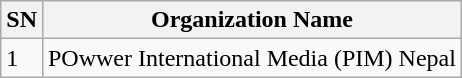<table class="wikitable">
<tr>
<th>SN</th>
<th>Organization Name</th>
</tr>
<tr>
<td>1</td>
<td>POwwer International Media (PIM) Nepal </td>
</tr>
</table>
